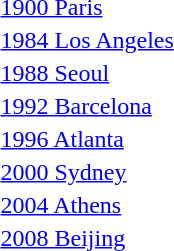<table>
<tr>
<td><a href='#'>1900 Paris</a><br></td>
<td></td>
<td></td>
<td></td>
</tr>
<tr>
<td><a href='#'>1984 Los Angeles</a><br></td>
<td></td>
<td></td>
<td></td>
</tr>
<tr>
<td><a href='#'>1988 Seoul</a><br></td>
<td></td>
<td></td>
<td></td>
</tr>
<tr>
<td><a href='#'>1992 Barcelona</a><br></td>
<td></td>
<td></td>
<td></td>
</tr>
<tr>
<td><a href='#'>1996 Atlanta</a><br></td>
<td></td>
<td></td>
<td></td>
</tr>
<tr>
<td><a href='#'>2000 Sydney</a><br></td>
<td></td>
<td></td>
<td></td>
</tr>
<tr>
<td><a href='#'>2004 Athens</a><br></td>
<td></td>
<td></td>
<td></td>
</tr>
<tr>
<td><a href='#'>2008 Beijing</a><br></td>
<td></td>
<td></td>
<td></td>
</tr>
</table>
